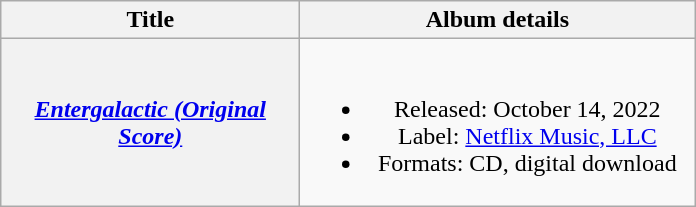<table class="wikitable plainrowheaders" style="text-align:center;">
<tr>
<th scope="col" style="width:12em;">Title</th>
<th scope="col" style="width:16em;">Album details</th>
</tr>
<tr>
<th scope="row"><em><a href='#'>Entergalactic (Original Score)</a></em><br></th>
<td><br><ul><li>Released: October 14, 2022</li><li>Label: <a href='#'>Netflix Music, LLC</a></li><li>Formats: CD, digital download</li></ul></td>
</tr>
</table>
